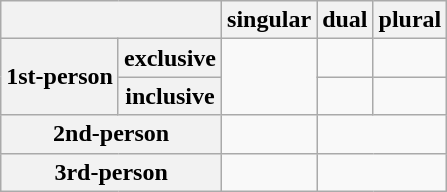<table class="wikitable">
<tr>
<th colspan="2"></th>
<th>singular</th>
<th>dual</th>
<th>plural</th>
</tr>
<tr>
<th rowspan="2">1st-person</th>
<th>exclusive</th>
<td rowspan="2"></td>
<td></td>
<td></td>
</tr>
<tr>
<th>inclusive</th>
<td></td>
<td></td>
</tr>
<tr>
<th colspan="2">2nd-person</th>
<td></td>
<td colspan="2"></td>
</tr>
<tr>
<th colspan="2">3rd-person</th>
<td></td>
<td colspan="2"></td>
</tr>
</table>
